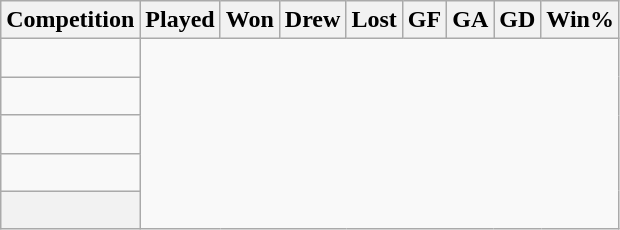<table class="wikitable sortable" style="text-align: center;">
<tr>
<th>Competition</th>
<th>Played</th>
<th>Won</th>
<th>Drew</th>
<th>Lost</th>
<th>GF</th>
<th>GA</th>
<th>GD</th>
<th>Win%</th>
</tr>
<tr>
<td align=left><br></td>
</tr>
<tr>
<td align=left><br></td>
</tr>
<tr>
<td align=left><br></td>
</tr>
<tr>
<td align=left><br></td>
</tr>
<tr class="sortbottom">
<th><br></th>
</tr>
</table>
